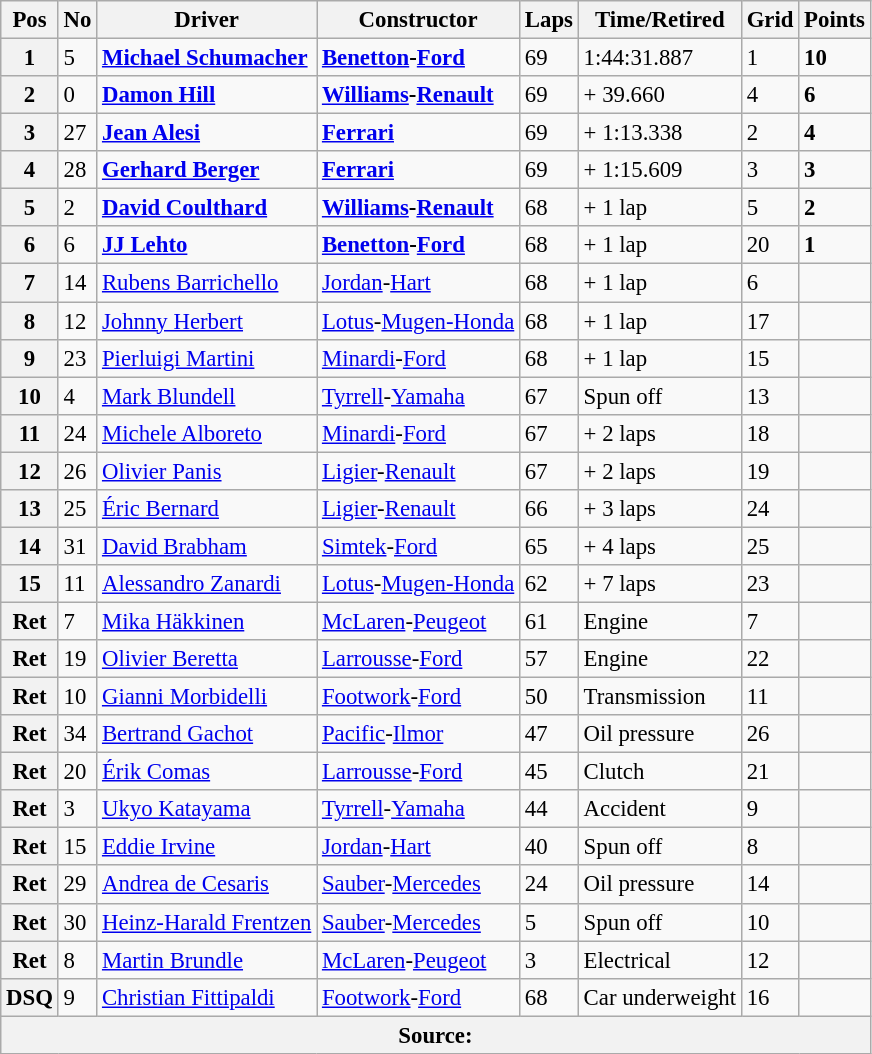<table class="wikitable" style="font-size: 95%;">
<tr>
<th>Pos</th>
<th>No</th>
<th>Driver</th>
<th>Constructor</th>
<th>Laps</th>
<th>Time/Retired</th>
<th>Grid</th>
<th>Points</th>
</tr>
<tr>
<th>1</th>
<td>5</td>
<td> <strong><a href='#'>Michael Schumacher</a></strong></td>
<td><strong><a href='#'>Benetton</a>-<a href='#'>Ford</a></strong></td>
<td>69</td>
<td>1:44:31.887</td>
<td>1</td>
<td><strong>10</strong></td>
</tr>
<tr>
<th>2</th>
<td>0</td>
<td> <strong><a href='#'>Damon Hill</a></strong></td>
<td><strong><a href='#'>Williams</a>-<a href='#'>Renault</a></strong></td>
<td>69</td>
<td>+ 39.660</td>
<td>4</td>
<td><strong>6</strong></td>
</tr>
<tr>
<th>3</th>
<td>27</td>
<td> <strong><a href='#'>Jean Alesi</a></strong></td>
<td><strong><a href='#'>Ferrari</a></strong></td>
<td>69</td>
<td>+ 1:13.338</td>
<td>2</td>
<td><strong>4</strong></td>
</tr>
<tr>
<th>4</th>
<td>28</td>
<td> <strong><a href='#'>Gerhard Berger</a></strong></td>
<td><strong><a href='#'>Ferrari</a></strong></td>
<td>69</td>
<td>+ 1:15.609</td>
<td>3</td>
<td><strong>3</strong></td>
</tr>
<tr>
<th>5</th>
<td>2</td>
<td> <strong><a href='#'>David Coulthard</a></strong></td>
<td><strong><a href='#'>Williams</a>-<a href='#'>Renault</a></strong></td>
<td>68</td>
<td>+ 1 lap</td>
<td>5</td>
<td><strong>2</strong></td>
</tr>
<tr>
<th>6</th>
<td>6</td>
<td> <strong><a href='#'>JJ Lehto</a></strong></td>
<td><strong><a href='#'>Benetton</a>-<a href='#'>Ford</a></strong></td>
<td>68</td>
<td>+ 1 lap</td>
<td>20</td>
<td><strong>1</strong></td>
</tr>
<tr>
<th>7</th>
<td>14</td>
<td> <a href='#'>Rubens Barrichello</a></td>
<td><a href='#'>Jordan</a>-<a href='#'>Hart</a></td>
<td>68</td>
<td>+ 1 lap</td>
<td>6</td>
<td> </td>
</tr>
<tr>
<th>8</th>
<td>12</td>
<td> <a href='#'>Johnny Herbert</a></td>
<td><a href='#'>Lotus</a>-<a href='#'>Mugen-Honda</a></td>
<td>68</td>
<td>+ 1 lap</td>
<td>17</td>
<td> </td>
</tr>
<tr>
<th>9</th>
<td>23</td>
<td> <a href='#'>Pierluigi Martini</a></td>
<td><a href='#'>Minardi</a>-<a href='#'>Ford</a></td>
<td>68</td>
<td>+ 1 lap</td>
<td>15</td>
<td> </td>
</tr>
<tr>
<th>10</th>
<td>4</td>
<td> <a href='#'>Mark Blundell</a></td>
<td><a href='#'>Tyrrell</a>-<a href='#'>Yamaha</a></td>
<td>67</td>
<td>Spun off</td>
<td>13</td>
<td> </td>
</tr>
<tr>
<th>11</th>
<td>24</td>
<td> <a href='#'>Michele Alboreto</a></td>
<td><a href='#'>Minardi</a>-<a href='#'>Ford</a></td>
<td>67</td>
<td>+ 2 laps</td>
<td>18</td>
<td> </td>
</tr>
<tr>
<th>12</th>
<td>26</td>
<td> <a href='#'>Olivier Panis</a></td>
<td><a href='#'>Ligier</a>-<a href='#'>Renault</a></td>
<td>67</td>
<td>+ 2 laps</td>
<td>19</td>
<td> </td>
</tr>
<tr>
<th>13</th>
<td>25</td>
<td> <a href='#'>Éric Bernard</a></td>
<td><a href='#'>Ligier</a>-<a href='#'>Renault</a></td>
<td>66</td>
<td>+ 3 laps</td>
<td>24</td>
<td> </td>
</tr>
<tr>
<th>14</th>
<td>31</td>
<td> <a href='#'>David Brabham</a></td>
<td><a href='#'>Simtek</a>-<a href='#'>Ford</a></td>
<td>65</td>
<td>+ 4 laps</td>
<td>25</td>
<td> </td>
</tr>
<tr>
<th>15</th>
<td>11</td>
<td> <a href='#'>Alessandro Zanardi</a></td>
<td><a href='#'>Lotus</a>-<a href='#'>Mugen-Honda</a></td>
<td>62</td>
<td>+ 7 laps</td>
<td>23</td>
<td> </td>
</tr>
<tr>
<th>Ret</th>
<td>7</td>
<td> <a href='#'>Mika Häkkinen</a></td>
<td><a href='#'>McLaren</a>-<a href='#'>Peugeot</a></td>
<td>61</td>
<td>Engine</td>
<td>7</td>
<td> </td>
</tr>
<tr>
<th>Ret</th>
<td>19</td>
<td> <a href='#'>Olivier Beretta</a></td>
<td><a href='#'>Larrousse</a>-<a href='#'>Ford</a></td>
<td>57</td>
<td>Engine</td>
<td>22</td>
<td> </td>
</tr>
<tr>
<th>Ret</th>
<td>10</td>
<td> <a href='#'>Gianni Morbidelli</a></td>
<td><a href='#'>Footwork</a>-<a href='#'>Ford</a></td>
<td>50</td>
<td>Transmission</td>
<td>11</td>
<td> </td>
</tr>
<tr>
<th>Ret</th>
<td>34</td>
<td> <a href='#'>Bertrand Gachot</a></td>
<td><a href='#'>Pacific</a>-<a href='#'>Ilmor</a></td>
<td>47</td>
<td>Oil pressure</td>
<td>26</td>
<td> </td>
</tr>
<tr>
<th>Ret</th>
<td>20</td>
<td> <a href='#'>Érik Comas</a></td>
<td><a href='#'>Larrousse</a>-<a href='#'>Ford</a></td>
<td>45</td>
<td>Clutch</td>
<td>21</td>
<td> </td>
</tr>
<tr>
<th>Ret</th>
<td>3</td>
<td> <a href='#'>Ukyo Katayama</a></td>
<td><a href='#'>Tyrrell</a>-<a href='#'>Yamaha</a></td>
<td>44</td>
<td>Accident</td>
<td>9</td>
<td> </td>
</tr>
<tr>
<th>Ret</th>
<td>15</td>
<td> <a href='#'>Eddie Irvine</a></td>
<td><a href='#'>Jordan</a>-<a href='#'>Hart</a></td>
<td>40</td>
<td>Spun off</td>
<td>8</td>
<td> </td>
</tr>
<tr>
<th>Ret</th>
<td>29</td>
<td> <a href='#'>Andrea de Cesaris</a></td>
<td><a href='#'>Sauber</a>-<a href='#'>Mercedes</a></td>
<td>24</td>
<td>Oil pressure</td>
<td>14</td>
<td> </td>
</tr>
<tr>
<th>Ret</th>
<td>30</td>
<td> <a href='#'>Heinz-Harald Frentzen</a></td>
<td><a href='#'>Sauber</a>-<a href='#'>Mercedes</a></td>
<td>5</td>
<td>Spun off</td>
<td>10</td>
<td> </td>
</tr>
<tr>
<th>Ret</th>
<td>8</td>
<td> <a href='#'>Martin Brundle</a></td>
<td><a href='#'>McLaren</a>-<a href='#'>Peugeot</a></td>
<td>3</td>
<td>Electrical</td>
<td>12</td>
<td> </td>
</tr>
<tr>
<th>DSQ</th>
<td>9</td>
<td> <a href='#'>Christian Fittipaldi</a></td>
<td><a href='#'>Footwork</a>-<a href='#'>Ford</a></td>
<td>68</td>
<td>Car underweight</td>
<td>16</td>
<td> </td>
</tr>
<tr>
<th colspan="8">Source:</th>
</tr>
</table>
